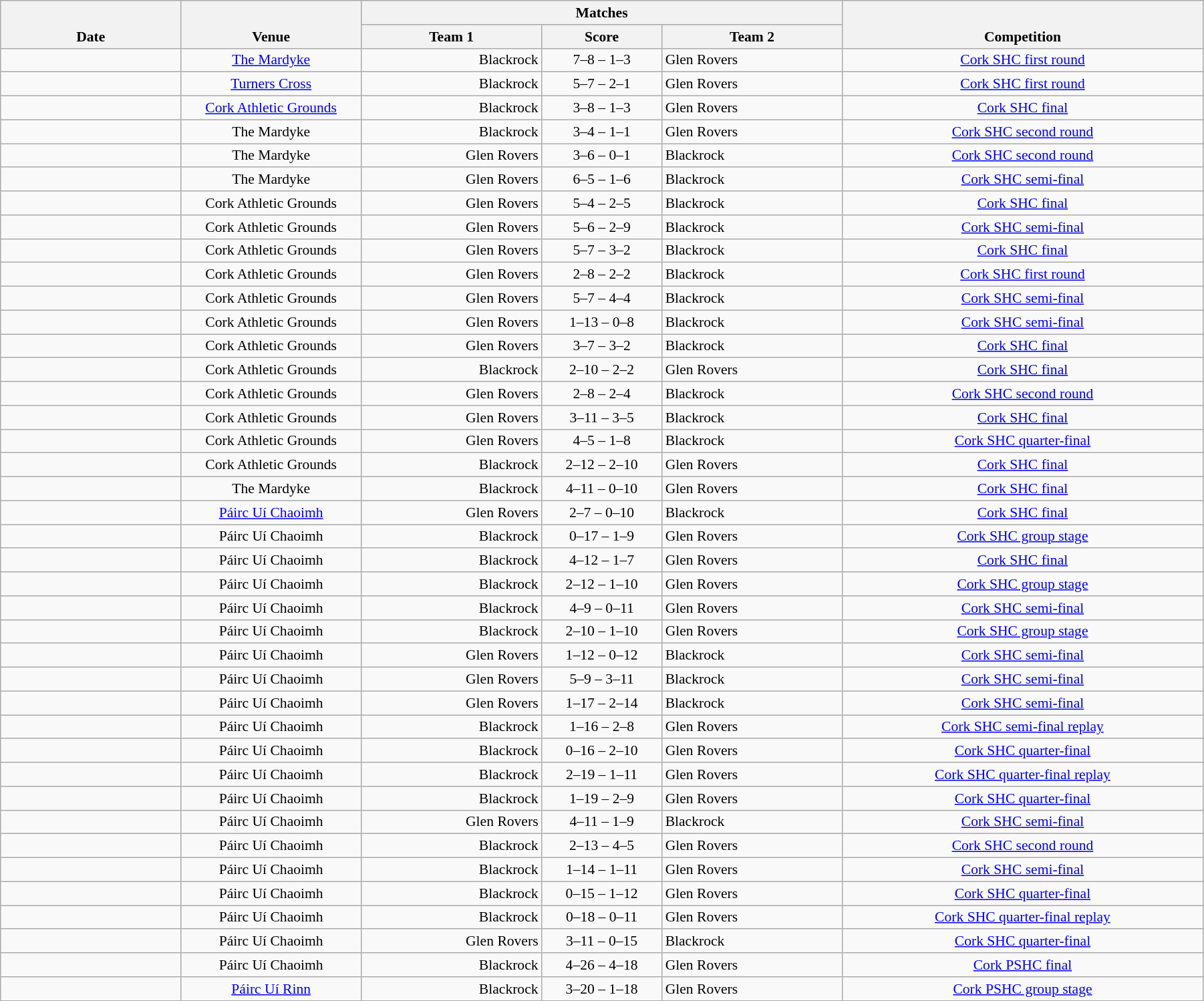<table class="wikitable" style="font-size:90%;width:95%;text-align:center">
<tr>
<th rowspan="2" valign="bottom" width="15%">Date</th>
<th rowspan="2" valign="bottom" width="15%">Venue</th>
<th colspan="3" width="40%">Matches</th>
<th rowspan="2" valign="bottom" width="30%">Competition</th>
</tr>
<tr>
<th width="15%">Team 1</th>
<th width="10%">Score</th>
<th width="15%">Team 2</th>
</tr>
<tr>
<td></td>
<td><a href='#'>The Mardyke</a></td>
<td align="right">Blackrock</td>
<td align="center">7–8 – 1–3</td>
<td align="left">Glen Rovers</td>
<td><a href='#'>Cork SHC first round</a></td>
</tr>
<tr>
<td></td>
<td><a href='#'>Turners Cross</a></td>
<td align="right">Blackrock</td>
<td align="center">5–7 – 2–1</td>
<td align="left">Glen Rovers</td>
<td><a href='#'>Cork SHC first round</a></td>
</tr>
<tr>
<td></td>
<td><a href='#'>Cork Athletic Grounds</a></td>
<td align="right">Blackrock</td>
<td align="center">3–8 – 1–3</td>
<td align="left">Glen Rovers</td>
<td><a href='#'>Cork SHC final</a></td>
</tr>
<tr>
<td></td>
<td>The Mardyke</td>
<td align="right">Blackrock</td>
<td align="center">3–4 – 1–1</td>
<td align="left">Glen Rovers</td>
<td><a href='#'>Cork SHC second round</a></td>
</tr>
<tr>
<td></td>
<td>The Mardyke</td>
<td align="right">Glen Rovers</td>
<td align="center">3–6 – 0–1</td>
<td align="left">Blackrock</td>
<td><a href='#'>Cork SHC second round</a></td>
</tr>
<tr>
<td></td>
<td>The Mardyke</td>
<td align="right">Glen Rovers</td>
<td align="center">6–5 – 1–6</td>
<td align="left">Blackrock</td>
<td><a href='#'>Cork SHC semi-final</a></td>
</tr>
<tr>
<td></td>
<td>Cork Athletic Grounds</td>
<td align="right">Glen Rovers</td>
<td align="center">5–4 – 2–5</td>
<td align="left">Blackrock</td>
<td><a href='#'>Cork SHC final</a></td>
</tr>
<tr>
<td></td>
<td>Cork Athletic Grounds</td>
<td align="right">Glen Rovers</td>
<td align="center">5–6 – 2–9</td>
<td align="left">Blackrock</td>
<td><a href='#'>Cork SHC semi-final</a></td>
</tr>
<tr>
<td></td>
<td>Cork Athletic Grounds</td>
<td align="right">Glen Rovers</td>
<td align="center">5–7 – 3–2</td>
<td align="left">Blackrock</td>
<td><a href='#'>Cork SHC final</a></td>
</tr>
<tr>
<td></td>
<td>Cork Athletic Grounds</td>
<td align="right">Glen Rovers</td>
<td align="center">2–8 – 2–2</td>
<td align="left">Blackrock</td>
<td><a href='#'>Cork SHC first round</a></td>
</tr>
<tr>
<td></td>
<td>Cork Athletic Grounds</td>
<td align="right">Glen Rovers</td>
<td align="center">5–7 – 4–4</td>
<td align="left">Blackrock</td>
<td><a href='#'>Cork SHC semi-final</a></td>
</tr>
<tr>
<td></td>
<td>Cork Athletic Grounds</td>
<td align="right">Glen Rovers</td>
<td align="center">1–13 – 0–8</td>
<td align="left">Blackrock</td>
<td><a href='#'>Cork SHC semi-final</a></td>
</tr>
<tr>
<td></td>
<td>Cork Athletic Grounds</td>
<td align="right">Glen Rovers</td>
<td align="center">3–7 – 3–2</td>
<td align="left">Blackrock</td>
<td><a href='#'>Cork SHC final</a></td>
</tr>
<tr>
<td></td>
<td>Cork Athletic Grounds</td>
<td align="right">Blackrock</td>
<td align="center">2–10 – 2–2</td>
<td align="left">Glen Rovers</td>
<td><a href='#'>Cork SHC final</a></td>
</tr>
<tr>
<td></td>
<td>Cork Athletic Grounds</td>
<td align="right">Glen Rovers</td>
<td align="center">2–8 – 2–4</td>
<td align="left">Blackrock</td>
<td><a href='#'>Cork SHC second round</a></td>
</tr>
<tr>
<td></td>
<td>Cork Athletic Grounds</td>
<td align="right">Glen Rovers</td>
<td align="center">3–11 – 3–5</td>
<td align="left">Blackrock</td>
<td><a href='#'>Cork SHC final</a></td>
</tr>
<tr>
<td></td>
<td>Cork Athletic Grounds</td>
<td align="right">Glen Rovers</td>
<td align="center">4–5 – 1–8</td>
<td align="left">Blackrock</td>
<td><a href='#'>Cork SHC quarter-final</a></td>
</tr>
<tr>
<td></td>
<td>Cork Athletic Grounds</td>
<td align="right">Blackrock</td>
<td align="center">2–12 – 2–10</td>
<td align="left">Glen Rovers</td>
<td><a href='#'>Cork SHC final</a></td>
</tr>
<tr>
<td></td>
<td>The Mardyke</td>
<td align="right">Blackrock</td>
<td align="center">4–11 – 0–10</td>
<td align="left">Glen Rovers</td>
<td><a href='#'>Cork SHC final</a></td>
</tr>
<tr>
<td></td>
<td><a href='#'>Páirc Uí Chaoimh</a></td>
<td align="right">Glen Rovers</td>
<td align="center">2–7 – 0–10</td>
<td align="left">Blackrock</td>
<td><a href='#'>Cork SHC final</a></td>
</tr>
<tr>
<td></td>
<td>Páirc Uí Chaoimh</td>
<td align="right">Blackrock</td>
<td align="center">0–17 – 1–9</td>
<td align="left">Glen Rovers</td>
<td><a href='#'>Cork SHC group stage</a></td>
</tr>
<tr>
<td></td>
<td>Páirc Uí Chaoimh</td>
<td align="right">Blackrock</td>
<td align="center">4–12 – 1–7</td>
<td align="left">Glen Rovers</td>
<td><a href='#'>Cork SHC final</a></td>
</tr>
<tr>
<td></td>
<td>Páirc Uí Chaoimh</td>
<td align="right">Blackrock</td>
<td align="center">2–12 – 1–10</td>
<td align="left">Glen Rovers</td>
<td><a href='#'>Cork SHC group stage</a></td>
</tr>
<tr>
<td></td>
<td>Páirc Uí Chaoimh</td>
<td align="right">Blackrock</td>
<td align="center">4–9 – 0–11</td>
<td align="left">Glen Rovers</td>
<td><a href='#'>Cork SHC semi-final</a></td>
</tr>
<tr>
<td></td>
<td>Páirc Uí Chaoimh</td>
<td align="right">Blackrock</td>
<td align="center">2–10 – 1–10</td>
<td align="left">Glen Rovers</td>
<td><a href='#'>Cork SHC group stage</a></td>
</tr>
<tr>
<td></td>
<td>Páirc Uí Chaoimh</td>
<td align="right">Glen Rovers</td>
<td align="center">1–12 – 0–12</td>
<td align="left">Blackrock</td>
<td><a href='#'>Cork SHC semi-final</a></td>
</tr>
<tr>
<td></td>
<td>Páirc Uí Chaoimh</td>
<td align="right">Glen Rovers</td>
<td align="center">5–9 – 3–11</td>
<td align="left">Blackrock</td>
<td><a href='#'>Cork SHC semi-final</a></td>
</tr>
<tr>
<td></td>
<td>Páirc Uí Chaoimh</td>
<td align="right">Glen Rovers</td>
<td align="center">1–17 – 2–14</td>
<td align="left">Blackrock</td>
<td><a href='#'>Cork SHC semi-final</a></td>
</tr>
<tr>
<td></td>
<td>Páirc Uí Chaoimh</td>
<td align="right">Blackrock</td>
<td align="center">1–16 – 2–8</td>
<td align="left">Glen Rovers</td>
<td><a href='#'>Cork SHC semi-final replay</a></td>
</tr>
<tr>
<td></td>
<td>Páirc Uí Chaoimh</td>
<td align="right">Blackrock</td>
<td align="center">0–16 – 2–10</td>
<td align="left">Glen Rovers</td>
<td><a href='#'>Cork SHC quarter-final</a></td>
</tr>
<tr>
<td></td>
<td>Páirc Uí Chaoimh</td>
<td align="right">Blackrock</td>
<td align="center">2–19 – 1–11</td>
<td align="left">Glen Rovers</td>
<td><a href='#'>Cork SHC quarter-final replay</a></td>
</tr>
<tr>
<td></td>
<td>Páirc Uí Chaoimh</td>
<td align="right">Blackrock</td>
<td align="center">1–19 – 2–9</td>
<td align="left">Glen Rovers</td>
<td><a href='#'>Cork SHC quarter-final</a></td>
</tr>
<tr>
<td></td>
<td>Páirc Uí Chaoimh</td>
<td align="right">Glen Rovers</td>
<td align="center">4–11 – 1–9</td>
<td align="left">Blackrock</td>
<td><a href='#'>Cork SHC semi-final</a></td>
</tr>
<tr>
<td></td>
<td>Páirc Uí Chaoimh</td>
<td align="right">Blackrock</td>
<td align="center">2–13 – 4–5</td>
<td align="left">Glen Rovers</td>
<td><a href='#'>Cork SHC second round</a></td>
</tr>
<tr>
<td></td>
<td>Páirc Uí Chaoimh</td>
<td align="right">Blackrock</td>
<td align="center">1–14 – 1–11</td>
<td align="left">Glen Rovers</td>
<td><a href='#'>Cork SHC semi-final</a></td>
</tr>
<tr>
<td></td>
<td>Páirc Uí Chaoimh</td>
<td align="right">Blackrock</td>
<td align="center">0–15 – 1–12</td>
<td align="left">Glen Rovers</td>
<td><a href='#'>Cork SHC quarter-final</a></td>
</tr>
<tr>
<td></td>
<td>Páirc Uí Chaoimh</td>
<td align="right">Blackrock</td>
<td align="center">0–18 – 0–11</td>
<td align="left">Glen Rovers</td>
<td><a href='#'>Cork SHC quarter-final replay</a></td>
</tr>
<tr>
<td></td>
<td>Páirc Uí Chaoimh</td>
<td align="right">Glen Rovers</td>
<td align="center">3–11 – 0–15</td>
<td align="left">Blackrock</td>
<td><a href='#'>Cork SHC quarter-final</a></td>
</tr>
<tr>
<td></td>
<td>Páirc Uí Chaoimh</td>
<td align="right">Blackrock</td>
<td align="center">4–26 – 4–18</td>
<td align="left">Glen Rovers</td>
<td><a href='#'>Cork PSHC final</a></td>
</tr>
<tr>
<td></td>
<td><a href='#'>Páirc Uí Rinn</a></td>
<td align="right">Blackrock</td>
<td align="center">3–20 – 1–18</td>
<td align="left">Glen Rovers</td>
<td><a href='#'>Cork PSHC group stage</a></td>
</tr>
</table>
